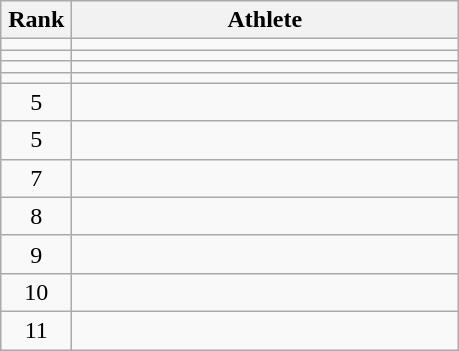<table class="wikitable" style="text-align: center;">
<tr>
<th width=40>Rank</th>
<th width=250>Athlete</th>
</tr>
<tr>
<td></td>
<td align=left></td>
</tr>
<tr>
<td></td>
<td align=left></td>
</tr>
<tr>
<td></td>
<td align=left></td>
</tr>
<tr>
<td></td>
<td align=left></td>
</tr>
<tr>
<td>5</td>
<td align=left></td>
</tr>
<tr>
<td>5</td>
<td align=left></td>
</tr>
<tr>
<td>7</td>
<td align=left></td>
</tr>
<tr>
<td>8</td>
<td align=left></td>
</tr>
<tr>
<td>9</td>
<td align=left></td>
</tr>
<tr>
<td>10</td>
<td align=left></td>
</tr>
<tr>
<td>11</td>
<td align=left></td>
</tr>
</table>
